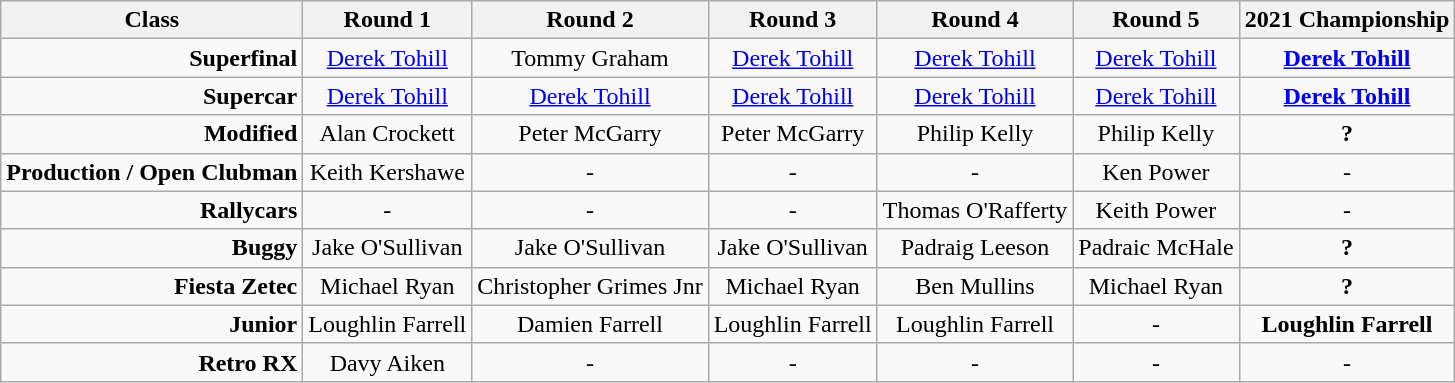<table class="wikitable" style="text–align:centre">
<tr>
<th>Class</th>
<th>Round 1</th>
<th>Round 2</th>
<th>Round 3</th>
<th>Round 4</th>
<th>Round 5</th>
<th>2021 Championship</th>
</tr>
<tr>
<td align="right"><strong>Superfinal</strong></td>
<td align="center"><a href='#'>Derek Tohill</a></td>
<td align="center">Tommy Graham</td>
<td align="center"><a href='#'>Derek Tohill</a></td>
<td align="center"><a href='#'>Derek Tohill</a></td>
<td align="center"><a href='#'>Derek Tohill</a></td>
<td align="center"><strong><a href='#'>Derek Tohill</a></strong></td>
</tr>
<tr>
<td align="right"><strong>Supercar</strong></td>
<td align="center"><a href='#'>Derek Tohill</a></td>
<td align="center"><a href='#'>Derek Tohill</a></td>
<td align="center"><a href='#'>Derek Tohill</a></td>
<td align="center"><a href='#'>Derek Tohill</a></td>
<td align="center"><a href='#'>Derek Tohill</a></td>
<td align="center"><strong><a href='#'>Derek Tohill</a></strong></td>
</tr>
<tr>
<td align="right"><strong>Modified</strong></td>
<td align="center">Alan Crockett</td>
<td align="center">Peter McGarry</td>
<td align="center">Peter McGarry</td>
<td align="center">Philip Kelly</td>
<td align="center">Philip Kelly</td>
<td align="center"><strong>?</strong></td>
</tr>
<tr>
<td align="right"><strong>Production / Open Clubman</strong></td>
<td align="center">Keith Kershawe</td>
<td align="center">-</td>
<td align="center">-</td>
<td align="center">-</td>
<td align="center">Ken Power</td>
<td align="center">-</td>
</tr>
<tr>
<td align="right"><strong>Rallycars</strong></td>
<td align="center">-</td>
<td align="center">-</td>
<td align="center">-</td>
<td align="center">Thomas O'Rafferty</td>
<td align="center">Keith Power</td>
<td align="center">-</td>
</tr>
<tr>
<td align="right"><strong>Buggy</strong></td>
<td align="center">Jake O'Sullivan</td>
<td align="center">Jake O'Sullivan</td>
<td align="center">Jake O'Sullivan</td>
<td align="center">Padraig Leeson</td>
<td align="center">Padraic McHale</td>
<td align="center"><strong>?</strong></td>
</tr>
<tr>
<td align="right"><strong>Fiesta Zetec</strong></td>
<td align="center">Michael Ryan</td>
<td align="center">Christopher Grimes Jnr</td>
<td align="center">Michael Ryan</td>
<td align="center">Ben Mullins</td>
<td align="center">Michael Ryan</td>
<td align="center"><strong>?</strong></td>
</tr>
<tr>
<td align="right"><strong>Junior</strong></td>
<td align="center">Loughlin Farrell</td>
<td align="center">Damien Farrell</td>
<td align="center">Loughlin Farrell</td>
<td align="center">Loughlin Farrell</td>
<td align="center">-</td>
<td align="center"><strong>Loughlin Farrell</strong></td>
</tr>
<tr>
<td align="right"><strong>Retro RX</strong></td>
<td align="center">Davy Aiken</td>
<td align="center">-</td>
<td align="center">-</td>
<td align="center">-</td>
<td align="center">-</td>
<td align="center">-</td>
</tr>
</table>
